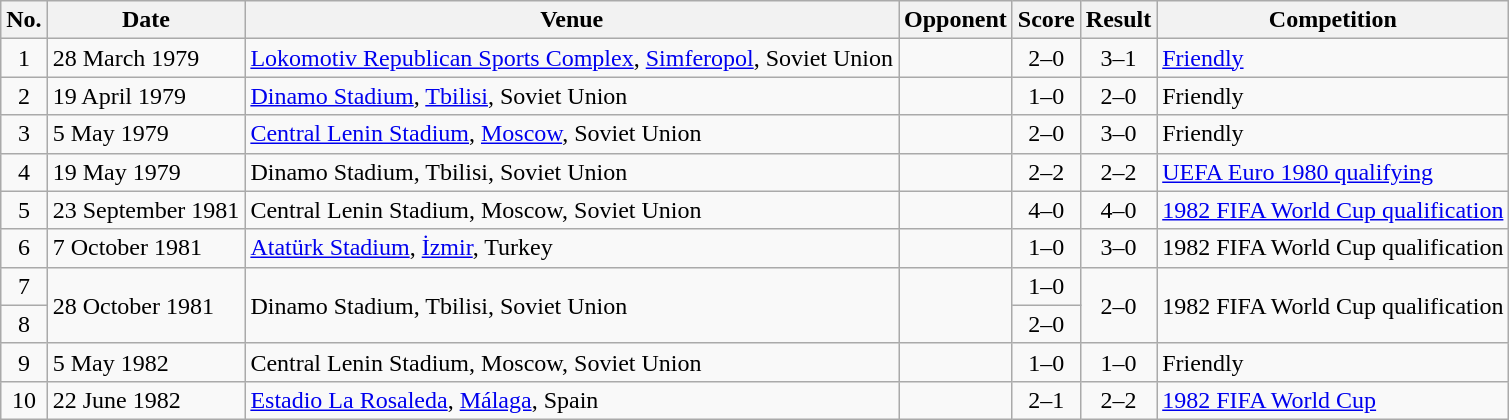<table class="wikitable sortable">
<tr>
<th scope="col">No.</th>
<th scope="col">Date</th>
<th scope="col">Venue</th>
<th scope="col">Opponent</th>
<th scope="col">Score</th>
<th scope="col">Result</th>
<th scope="col">Competition</th>
</tr>
<tr>
<td style="text-align:center">1</td>
<td>28 March 1979</td>
<td><a href='#'>Lokomotiv Republican Sports Complex</a>, <a href='#'>Simferopol</a>, Soviet Union</td>
<td></td>
<td style="text-align:center">2–0</td>
<td style="text-align:center">3–1</td>
<td><a href='#'>Friendly</a></td>
</tr>
<tr>
<td style="text-align:center">2</td>
<td>19 April 1979</td>
<td><a href='#'>Dinamo Stadium</a>, <a href='#'>Tbilisi</a>, Soviet Union</td>
<td></td>
<td style="text-align:center">1–0</td>
<td style="text-align:center">2–0</td>
<td>Friendly</td>
</tr>
<tr>
<td style="text-align:center">3</td>
<td>5 May 1979</td>
<td><a href='#'>Central Lenin Stadium</a>, <a href='#'>Moscow</a>, Soviet Union</td>
<td></td>
<td style="text-align:center">2–0</td>
<td style="text-align:center">3–0</td>
<td>Friendly</td>
</tr>
<tr>
<td style="text-align:center">4</td>
<td>19 May 1979</td>
<td>Dinamo Stadium, Tbilisi, Soviet Union</td>
<td></td>
<td style="text-align:center">2–2</td>
<td style="text-align:center">2–2</td>
<td><a href='#'>UEFA Euro 1980 qualifying</a></td>
</tr>
<tr>
<td style="text-align:center">5</td>
<td>23 September 1981</td>
<td>Central Lenin Stadium, Moscow, Soviet Union</td>
<td></td>
<td style="text-align:center">4–0</td>
<td style="text-align:center">4–0</td>
<td><a href='#'>1982 FIFA World Cup qualification</a></td>
</tr>
<tr>
<td style="text-align:center">6</td>
<td>7 October 1981</td>
<td><a href='#'>Atatürk Stadium</a>, <a href='#'>İzmir</a>, Turkey</td>
<td></td>
<td style="text-align:center">1–0</td>
<td style="text-align:center">3–0</td>
<td>1982 FIFA World Cup qualification</td>
</tr>
<tr>
<td style="text-align:center">7</td>
<td rowspan="2">28 October 1981</td>
<td rowspan="2">Dinamo Stadium, Tbilisi, Soviet Union</td>
<td rowspan="2"></td>
<td style="text-align:center">1–0</td>
<td rowspan="2" style="text-align:center">2–0</td>
<td rowspan="2">1982 FIFA World Cup qualification</td>
</tr>
<tr>
<td style="text-align:center">8</td>
<td style="text-align:center">2–0</td>
</tr>
<tr>
<td style="text-align:center">9</td>
<td>5 May 1982</td>
<td>Central Lenin Stadium, Moscow, Soviet Union</td>
<td></td>
<td style="text-align:center">1–0</td>
<td style="text-align:center">1–0</td>
<td>Friendly</td>
</tr>
<tr>
<td style="text-align:center">10</td>
<td>22 June 1982</td>
<td><a href='#'>Estadio La Rosaleda</a>, <a href='#'>Málaga</a>, Spain</td>
<td></td>
<td style="text-align:center">2–1</td>
<td style="text-align:center">2–2</td>
<td><a href='#'>1982 FIFA World Cup</a></td>
</tr>
</table>
